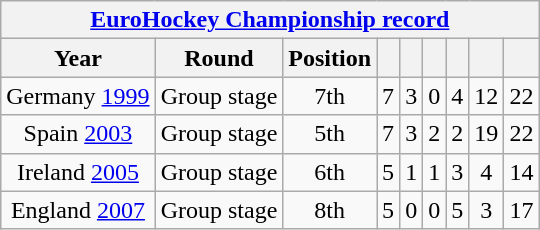<table class="wikitable" style="text-align: center;">
<tr>
<th colspan=9><a href='#'>EuroHockey Championship record</a></th>
</tr>
<tr>
<th>Year</th>
<th>Round</th>
<th>Position</th>
<th></th>
<th></th>
<th></th>
<th></th>
<th></th>
<th></th>
</tr>
<tr>
<td> Germany <a href='#'>1999</a></td>
<td>Group stage</td>
<td>7th</td>
<td>7</td>
<td>3</td>
<td>0</td>
<td>4</td>
<td>12</td>
<td>22</td>
</tr>
<tr>
<td> Spain <a href='#'>2003</a></td>
<td>Group stage</td>
<td>5th</td>
<td>7</td>
<td>3</td>
<td>2</td>
<td>2</td>
<td>19</td>
<td>22</td>
</tr>
<tr>
<td> Ireland <a href='#'>2005</a></td>
<td>Group stage</td>
<td>6th</td>
<td>5</td>
<td>1</td>
<td>1</td>
<td>3</td>
<td>4</td>
<td>14</td>
</tr>
<tr>
<td> England <a href='#'>2007</a></td>
<td>Group stage</td>
<td>8th</td>
<td>5</td>
<td>0</td>
<td>0</td>
<td>5</td>
<td>3</td>
<td>17</td>
</tr>
</table>
